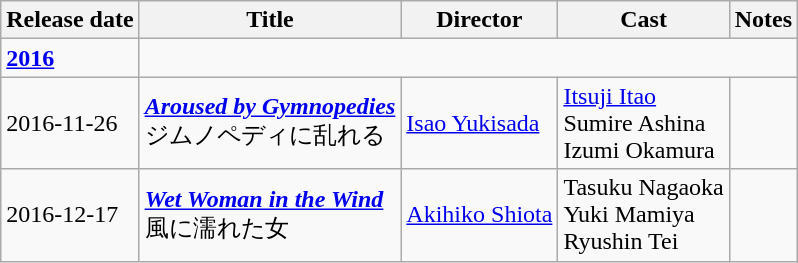<table class="wikitable">
<tr>
<th>Release date</th>
<th>Title</th>
<th>Director</th>
<th>Cast</th>
<th>Notes</th>
</tr>
<tr>
<td><strong><a href='#'>2016</a></strong></td>
</tr>
<tr>
<td>2016-11-26</td>
<td><strong><em><a href='#'>Aroused by Gymnopedies</a></em></strong><br>ジムノペディに乱れる</td>
<td><a href='#'>Isao Yukisada</a></td>
<td><a href='#'>Itsuji Itao</a><br>Sumire Ashina<br>Izumi Okamura</td>
<td></td>
</tr>
<tr>
<td>2016-12-17</td>
<td><strong><em><a href='#'>Wet Woman in the Wind</a></em></strong><br>風に濡れた女<br></td>
<td><a href='#'>Akihiko Shiota</a></td>
<td>Tasuku Nagaoka<br>Yuki Mamiya<br>Ryushin Tei</td>
<td></td>
</tr>
</table>
